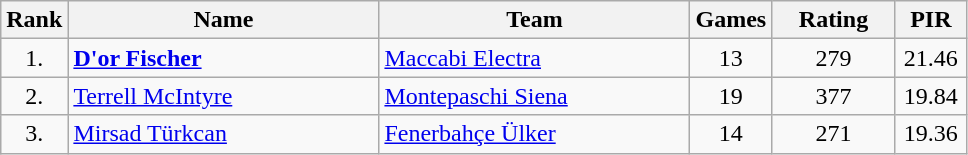<table class="wikitable sortable" style="text-align: center;">
<tr>
<th>Rank</th>
<th width=200>Name</th>
<th width=200>Team</th>
<th>Games</th>
<th width=75>Rating</th>
<th width=40>PIR</th>
</tr>
<tr>
<td>1.</td>
<td align="left"> <strong><a href='#'>D'or Fischer</a></strong></td>
<td align="left"> <a href='#'>Maccabi Electra</a></td>
<td>13</td>
<td>279</td>
<td>21.46</td>
</tr>
<tr>
<td>2.</td>
<td align="left"> <a href='#'>Terrell McIntyre</a></td>
<td align="left"> <a href='#'>Montepaschi Siena</a></td>
<td>19</td>
<td>377</td>
<td>19.84</td>
</tr>
<tr>
<td>3.</td>
<td align="left"> <a href='#'>Mirsad Türkcan</a></td>
<td align="left"> <a href='#'>Fenerbahçe Ülker</a></td>
<td>14</td>
<td>271</td>
<td>19.36</td>
</tr>
</table>
